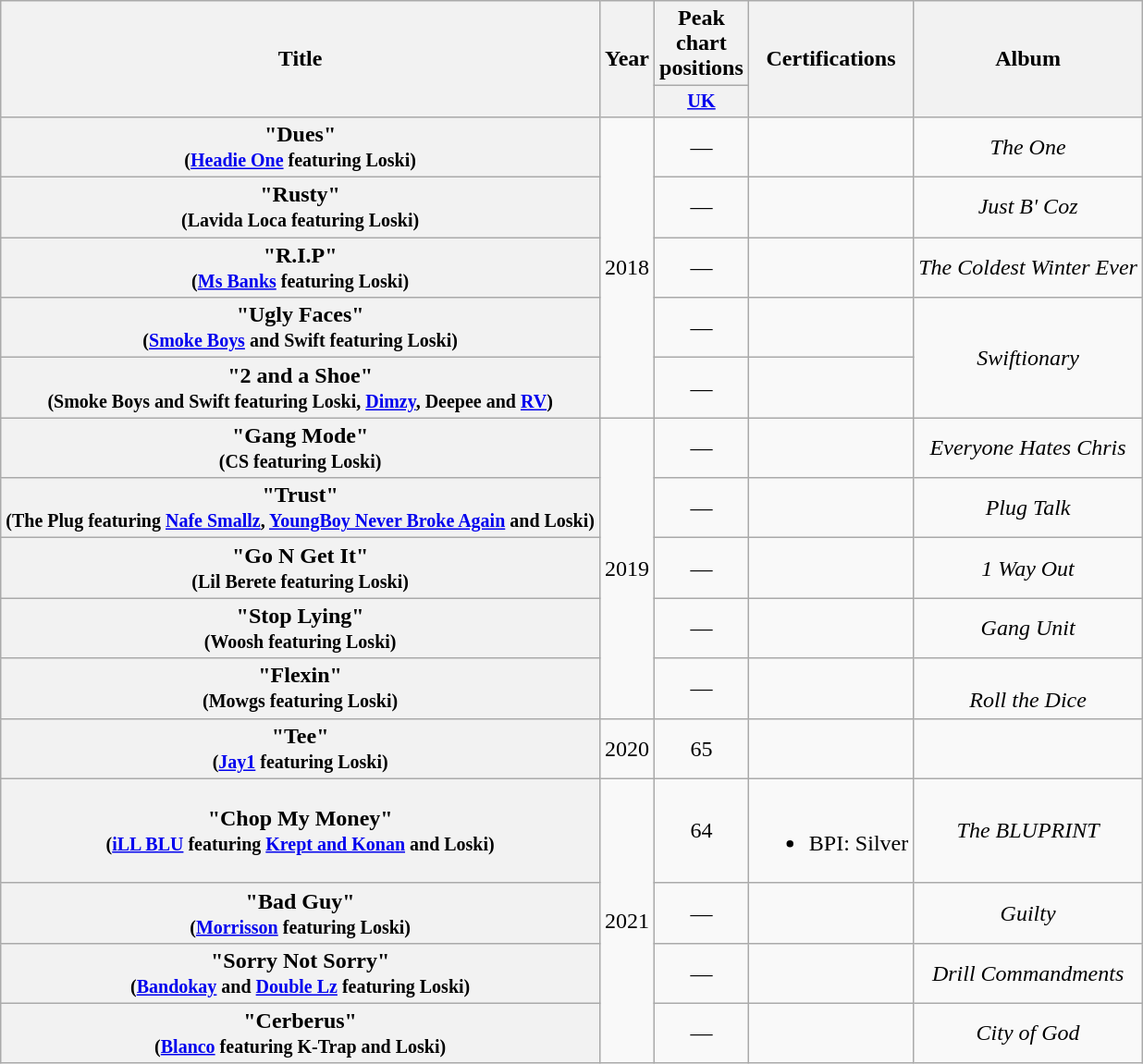<table class="wikitable plainrowheaders" style="text-align:center;">
<tr>
<th scope="col" rowspan="2">Title</th>
<th scope="col" rowspan="2">Year</th>
<th scope="col" colspan="1">Peak chart positions</th>
<th scope="col" rowspan="2">Certifications</th>
<th scope="col" rowspan="2">Album</th>
</tr>
<tr>
<th scope="col" style="width:3em;font-size:85%;"><a href='#'>UK</a><br></th>
</tr>
<tr>
<th scope="row">"Dues"<br><small>(<a href='#'>Headie One</a> featuring Loski)</small></th>
<td rowspan="5">2018</td>
<td>—</td>
<td></td>
<td><em>The One</em></td>
</tr>
<tr>
<th scope="row">"Rusty"<br><small>(Lavida Loca featuring Loski)</small></th>
<td>—</td>
<td></td>
<td><em>Just B' Coz</em></td>
</tr>
<tr>
<th scope="row">"R.I.P"<br><small>(<a href='#'>Ms Banks</a> featuring Loski)</small></th>
<td>—</td>
<td></td>
<td><em>The Coldest Winter Ever</em></td>
</tr>
<tr>
<th scope="row">"Ugly Faces"<br><small>(<a href='#'>Smoke Boys</a> and Swift featuring Loski)</small></th>
<td>—</td>
<td></td>
<td rowspan="2"><em>Swiftionary</em></td>
</tr>
<tr>
<th scope="row">"2 and a Shoe"<br><small>(Smoke Boys and Swift featuring Loski, <a href='#'>Dimzy</a>, Deepee and <a href='#'>RV</a>)</small></th>
<td>—</td>
<td></td>
</tr>
<tr>
<th scope="row">"Gang Mode"<br><small>(CS featuring Loski)</small></th>
<td rowspan="5">2019</td>
<td>—</td>
<td></td>
<td><em>Everyone Hates Chris</em></td>
</tr>
<tr>
<th scope="row">"Trust"<br><small>(The Plug featuring <a href='#'>Nafe Smallz</a>, <a href='#'>YoungBoy Never Broke Again</a> and Loski)</small></th>
<td>—</td>
<td></td>
<td><em>Plug Talk</em></td>
</tr>
<tr>
<th scope="row">"Go N Get It"<br><small>(Lil Berete featuring Loski)</small></th>
<td>—</td>
<td></td>
<td><em>1 Way Out</em></td>
</tr>
<tr>
<th scope="row">"Stop Lying"<br><small>(Woosh featuring Loski)</small></th>
<td>—</td>
<td></td>
<td><em>Gang Unit</em></td>
</tr>
<tr>
<th scope="row">"Flexin"<br><small>(Mowgs featuring Loski)</small></th>
<td>—</td>
<td></td>
<td><br><em>Roll the Dice</em></td>
</tr>
<tr>
<th scope="row">"Tee"<br><small>(<a href='#'>Jay1</a> featuring Loski)</small></th>
<td>2020</td>
<td>65</td>
<td></td>
<td></td>
</tr>
<tr>
<th scope="row">"Chop My Money"<br><small>(<a href='#'>iLL BLU</a> featuring <a href='#'>Krept and Konan</a> and Loski)</small></th>
<td rowspan="4">2021</td>
<td>64</td>
<td><br><ul><li>BPI: Silver</li></ul></td>
<td><em>The BLUPRINT</em></td>
</tr>
<tr>
<th scope="row">"Bad Guy"<br><small>(<a href='#'>Morrisson</a> featuring Loski)</small></th>
<td>—</td>
<td></td>
<td><em>Guilty</em></td>
</tr>
<tr>
<th scope="row">"Sorry Not Sorry"<br><small>(<a href='#'>Bandokay</a> and <a href='#'>Double Lz</a> featuring Loski)</small></th>
<td>—</td>
<td></td>
<td><em>Drill Commandments</em></td>
</tr>
<tr>
<th scope="row">"Cerberus"<br><small>(<a href='#'>Blanco</a> featuring K-Trap and Loski)</small></th>
<td>—</td>
<td></td>
<td><em>City of God</em></td>
</tr>
</table>
